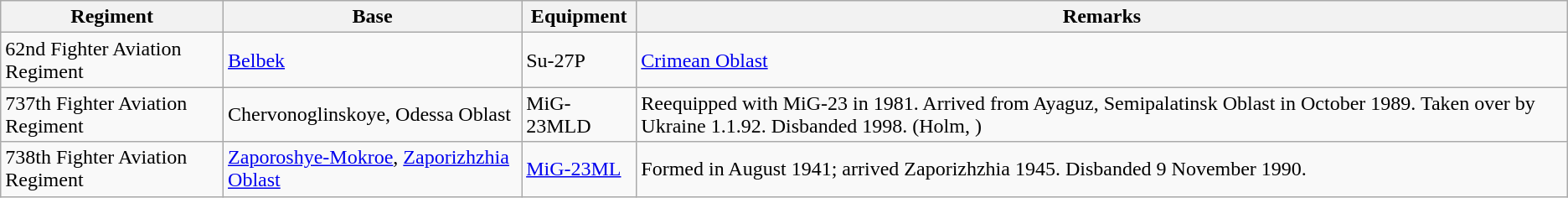<table class="wikitable">
<tr>
<th>Regiment</th>
<th>Base</th>
<th>Equipment</th>
<th>Remarks</th>
</tr>
<tr>
<td>62nd Fighter Aviation Regiment</td>
<td><a href='#'>Belbek</a></td>
<td>Su-27P</td>
<td><a href='#'>Crimean Oblast</a></td>
</tr>
<tr>
<td>737th Fighter Aviation Regiment</td>
<td>Chervonoglinskoye, Odessa Oblast</td>
<td>MiG-23MLD</td>
<td>Reequipped with MiG-23 in 1981. Arrived from Ayaguz, Semipalatinsk Oblast in October 1989. Taken over by Ukraine 1.1.92. Disbanded 1998. (Holm, )</td>
</tr>
<tr>
<td>738th Fighter Aviation Regiment</td>
<td><a href='#'>Zaporoshye-Mokroe</a>, <a href='#'>Zaporizhzhia Oblast</a></td>
<td><a href='#'>MiG-23ML</a></td>
<td>Formed in August 1941; arrived Zaporizhzhia 1945. Disbanded 9 November 1990.</td>
</tr>
</table>
